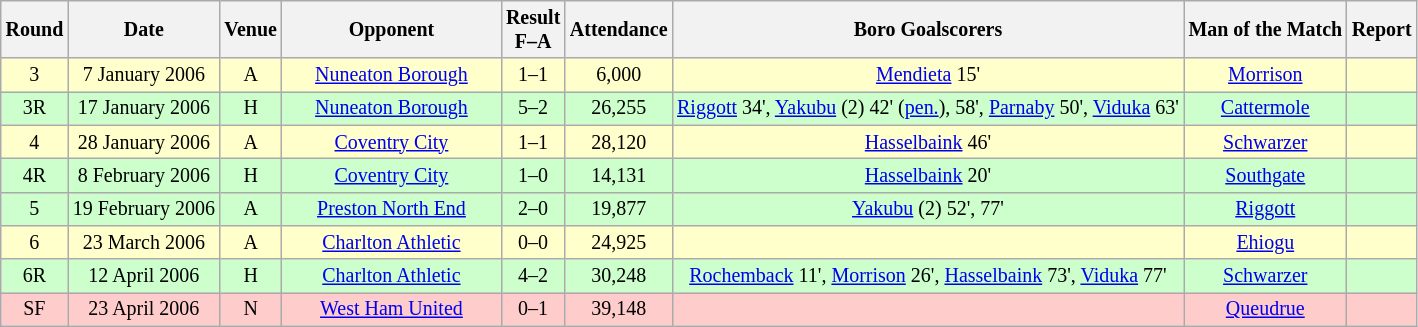<table class="wikitable" style="text-align:center; font-size:smaller;">
<tr>
<th>Round</th>
<th>Date</th>
<th>Venue</th>
<th style="width:140px;">Opponent</th>
<th>Result<br>F–A</th>
<th>Attendance</th>
<th>Boro Goalscorers</th>
<th>Man of the Match</th>
<th>Report</th>
</tr>
<tr style="background:#ffc;">
<td>3</td>
<td>7 January 2006</td>
<td>A</td>
<td><a href='#'>Nuneaton Borough</a></td>
<td>1–1</td>
<td>6,000</td>
<td><a href='#'>Mendieta</a> 15'</td>
<td><a href='#'>Morrison</a></td>
<td></td>
</tr>
<tr style="background:#cfc;">
<td>3R</td>
<td>17 January 2006</td>
<td>H</td>
<td><a href='#'>Nuneaton Borough</a></td>
<td>5–2</td>
<td>26,255</td>
<td><a href='#'>Riggott</a> 34', <a href='#'>Yakubu</a> (2) 42' (<a href='#'>pen.</a>), 58', <a href='#'>Parnaby</a> 50', <a href='#'>Viduka</a> 63'</td>
<td><a href='#'>Cattermole</a></td>
<td></td>
</tr>
<tr style="background:#ffc;">
<td>4</td>
<td>28 January 2006</td>
<td>A</td>
<td><a href='#'>Coventry City</a></td>
<td>1–1</td>
<td>28,120</td>
<td><a href='#'>Hasselbaink</a> 46'</td>
<td><a href='#'>Schwarzer</a></td>
<td></td>
</tr>
<tr style="background:#cfc;">
<td>4R</td>
<td>8 February 2006</td>
<td>H</td>
<td><a href='#'>Coventry City</a></td>
<td>1–0</td>
<td>14,131</td>
<td><a href='#'>Hasselbaink</a> 20'</td>
<td><a href='#'>Southgate</a></td>
<td></td>
</tr>
<tr style="background:#cfc;">
<td>5</td>
<td>19 February 2006</td>
<td>A</td>
<td><a href='#'>Preston North End</a></td>
<td>2–0</td>
<td>19,877</td>
<td><a href='#'>Yakubu</a> (2) 52', 77'</td>
<td><a href='#'>Riggott</a></td>
<td></td>
</tr>
<tr style="background:#ffc;">
<td>6</td>
<td>23 March 2006</td>
<td>A</td>
<td><a href='#'>Charlton Athletic</a></td>
<td>0–0</td>
<td>24,925</td>
<td></td>
<td><a href='#'>Ehiogu</a></td>
<td></td>
</tr>
<tr style="background:#cfc;">
<td>6R</td>
<td>12 April 2006</td>
<td>H</td>
<td><a href='#'>Charlton Athletic</a></td>
<td>4–2</td>
<td>30,248</td>
<td><a href='#'>Rochemback</a> 11', <a href='#'>Morrison</a> 26', <a href='#'>Hasselbaink</a> 73', <a href='#'>Viduka</a> 77'</td>
<td><a href='#'>Schwarzer</a></td>
<td></td>
</tr>
<tr style="background:#fcc;">
<td>SF</td>
<td>23 April 2006</td>
<td>N</td>
<td><a href='#'>West Ham United</a></td>
<td>0–1</td>
<td>39,148</td>
<td></td>
<td><a href='#'>Queudrue</a></td>
<td></td>
</tr>
</table>
